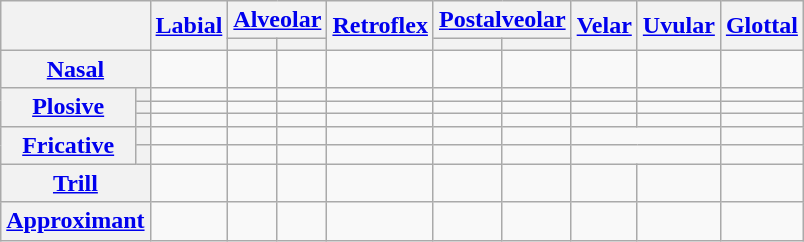<table class="wikitable" style="text-align:center;">
<tr>
<th rowspan="2" colspan="2"></th>
<th rowspan="2"><a href='#'>Labial</a></th>
<th colspan="2"><a href='#'>Alveolar</a></th>
<th rowspan="2"><a href='#'>Retroflex</a></th>
<th colspan="2"><a href='#'>Postalveolar</a></th>
<th rowspan="2"><a href='#'>Velar</a></th>
<th rowspan="2"><a href='#'>Uvular</a></th>
<th rowspan="2"><a href='#'>Glottal</a></th>
</tr>
<tr>
<th></th>
<th></th>
<th></th>
<th></th>
</tr>
<tr>
<th colspan="2"><a href='#'>Nasal</a></th>
<td> </td>
<td> </td>
<td></td>
<td></td>
<td></td>
<td></td>
<td></td>
<td></td>
<td></td>
</tr>
<tr>
<th rowspan="3"><a href='#'>Plosive</a></th>
<th></th>
<td> </td>
<td> </td>
<td> </td>
<td> </td>
<td> </td>
<td></td>
<td> </td>
<td></td>
<td></td>
</tr>
<tr>
<th></th>
<td> </td>
<td> </td>
<td> </td>
<td> </td>
<td> </td>
<td></td>
<td> </td>
<td> </td>
<td></td>
</tr>
<tr>
<th></th>
<td> </td>
<td> </td>
<td> </td>
<td> </td>
<td> </td>
<td> </td>
<td> </td>
<td> </td>
<td></td>
</tr>
<tr>
<th rowspan="2"><a href='#'>Fricative</a></th>
<th></th>
<td></td>
<td></td>
<td> </td>
<td> </td>
<td> </td>
<td> </td>
<td colspan="2"> </td>
<td> </td>
</tr>
<tr>
<th></th>
<td></td>
<td></td>
<td> </td>
<td> </td>
<td> </td>
<td></td>
<td colspan="2"> </td>
<td></td>
</tr>
<tr>
<th colspan="2"><a href='#'>Trill</a></th>
<td></td>
<td></td>
<td></td>
<td></td>
<td> </td>
<td></td>
<td></td>
<td></td>
<td></td>
</tr>
<tr>
<th colspan="2"><a href='#'>Approximant</a></th>
<td> </td>
<td> </td>
<td></td>
<td></td>
<td> </td>
<td></td>
<td></td>
<td></td>
<td></td>
</tr>
</table>
